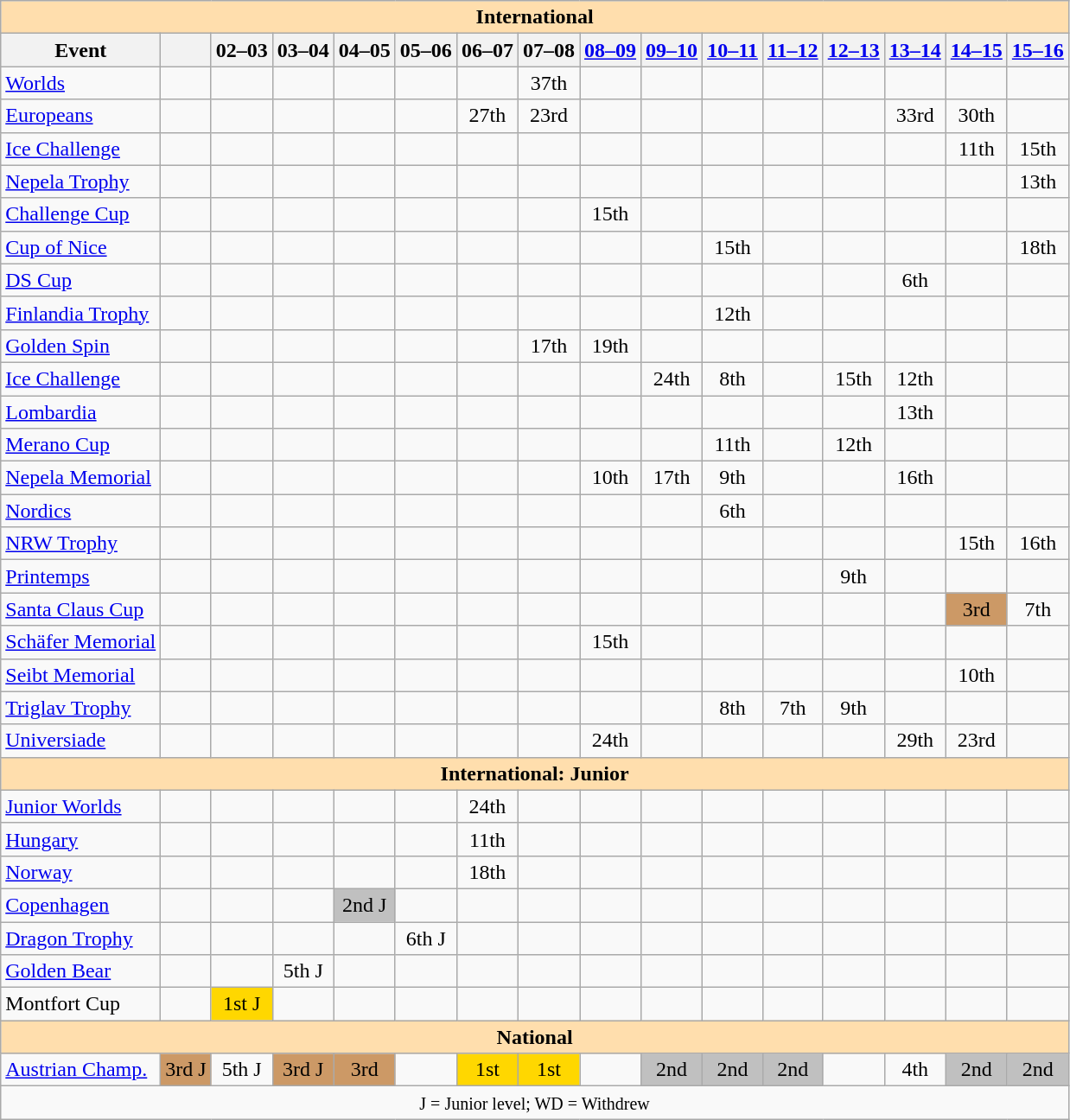<table class="wikitable" style="text-align:center">
<tr>
<th style="background-color: #ffdead; " colspan=16 align=center>International</th>
</tr>
<tr>
<th>Event</th>
<th></th>
<th>02–03</th>
<th>03–04</th>
<th>04–05</th>
<th>05–06</th>
<th>06–07</th>
<th>07–08</th>
<th><a href='#'>08–09</a></th>
<th><a href='#'>09–10</a></th>
<th><a href='#'>10–11</a></th>
<th><a href='#'>11–12</a></th>
<th><a href='#'>12–13</a></th>
<th><a href='#'>13–14</a></th>
<th><a href='#'>14–15</a></th>
<th><a href='#'>15–16</a></th>
</tr>
<tr>
<td align=left><a href='#'>Worlds</a></td>
<td></td>
<td></td>
<td></td>
<td></td>
<td></td>
<td></td>
<td>37th</td>
<td></td>
<td></td>
<td></td>
<td></td>
<td></td>
<td></td>
<td></td>
<td></td>
</tr>
<tr>
<td align=left><a href='#'>Europeans</a></td>
<td></td>
<td></td>
<td></td>
<td></td>
<td></td>
<td>27th</td>
<td>23rd</td>
<td></td>
<td></td>
<td></td>
<td></td>
<td></td>
<td>33rd</td>
<td>30th</td>
<td></td>
</tr>
<tr>
<td align=left> <a href='#'>Ice Challenge</a></td>
<td></td>
<td></td>
<td></td>
<td></td>
<td></td>
<td></td>
<td></td>
<td></td>
<td></td>
<td></td>
<td></td>
<td></td>
<td></td>
<td>11th</td>
<td>15th</td>
</tr>
<tr>
<td align=left> <a href='#'>Nepela Trophy</a></td>
<td></td>
<td></td>
<td></td>
<td></td>
<td></td>
<td></td>
<td></td>
<td></td>
<td></td>
<td></td>
<td></td>
<td></td>
<td></td>
<td></td>
<td>13th</td>
</tr>
<tr>
<td align=left><a href='#'>Challenge Cup</a></td>
<td></td>
<td></td>
<td></td>
<td></td>
<td></td>
<td></td>
<td></td>
<td>15th</td>
<td></td>
<td></td>
<td></td>
<td></td>
<td></td>
<td></td>
<td></td>
</tr>
<tr>
<td align=left><a href='#'>Cup of Nice</a></td>
<td></td>
<td></td>
<td></td>
<td></td>
<td></td>
<td></td>
<td></td>
<td></td>
<td></td>
<td>15th</td>
<td></td>
<td></td>
<td></td>
<td></td>
<td>18th</td>
</tr>
<tr>
<td align=left><a href='#'>DS Cup</a></td>
<td></td>
<td></td>
<td></td>
<td></td>
<td></td>
<td></td>
<td></td>
<td></td>
<td></td>
<td></td>
<td></td>
<td></td>
<td>6th</td>
<td></td>
<td></td>
</tr>
<tr>
<td align=left><a href='#'>Finlandia Trophy</a></td>
<td></td>
<td></td>
<td></td>
<td></td>
<td></td>
<td></td>
<td></td>
<td></td>
<td></td>
<td>12th</td>
<td></td>
<td></td>
<td></td>
<td></td>
<td></td>
</tr>
<tr>
<td align=left><a href='#'>Golden Spin</a></td>
<td></td>
<td></td>
<td></td>
<td></td>
<td></td>
<td></td>
<td>17th</td>
<td>19th</td>
<td></td>
<td></td>
<td></td>
<td></td>
<td></td>
<td></td>
<td></td>
</tr>
<tr>
<td align=left><a href='#'>Ice Challenge</a></td>
<td></td>
<td></td>
<td></td>
<td></td>
<td></td>
<td></td>
<td></td>
<td></td>
<td>24th</td>
<td>8th</td>
<td></td>
<td>15th</td>
<td>12th</td>
<td></td>
<td></td>
</tr>
<tr>
<td align=left><a href='#'>Lombardia</a></td>
<td></td>
<td></td>
<td></td>
<td></td>
<td></td>
<td></td>
<td></td>
<td></td>
<td></td>
<td></td>
<td></td>
<td></td>
<td>13th</td>
<td></td>
<td></td>
</tr>
<tr>
<td align=left><a href='#'>Merano Cup</a></td>
<td></td>
<td></td>
<td></td>
<td></td>
<td></td>
<td></td>
<td></td>
<td></td>
<td></td>
<td>11th</td>
<td></td>
<td>12th</td>
<td></td>
<td></td>
<td></td>
</tr>
<tr>
<td align=left><a href='#'>Nepela Memorial</a></td>
<td></td>
<td></td>
<td></td>
<td></td>
<td></td>
<td></td>
<td></td>
<td>10th</td>
<td>17th</td>
<td>9th</td>
<td></td>
<td></td>
<td>16th</td>
<td></td>
<td></td>
</tr>
<tr>
<td align=left><a href='#'>Nordics</a></td>
<td></td>
<td></td>
<td></td>
<td></td>
<td></td>
<td></td>
<td></td>
<td></td>
<td></td>
<td>6th</td>
<td></td>
<td></td>
<td></td>
<td></td>
<td></td>
</tr>
<tr>
<td align=left><a href='#'>NRW Trophy</a></td>
<td></td>
<td></td>
<td></td>
<td></td>
<td></td>
<td></td>
<td></td>
<td></td>
<td></td>
<td></td>
<td></td>
<td></td>
<td></td>
<td>15th</td>
<td>16th</td>
</tr>
<tr>
<td align=left><a href='#'>Printemps</a></td>
<td></td>
<td></td>
<td></td>
<td></td>
<td></td>
<td></td>
<td></td>
<td></td>
<td></td>
<td></td>
<td></td>
<td>9th</td>
<td></td>
<td></td>
<td></td>
</tr>
<tr>
<td align=left><a href='#'>Santa Claus Cup</a></td>
<td></td>
<td></td>
<td></td>
<td></td>
<td></td>
<td></td>
<td></td>
<td></td>
<td></td>
<td></td>
<td></td>
<td></td>
<td></td>
<td bgcolor=cc9966>3rd</td>
<td>7th</td>
</tr>
<tr>
<td align=left><a href='#'>Schäfer Memorial</a></td>
<td></td>
<td></td>
<td></td>
<td></td>
<td></td>
<td></td>
<td></td>
<td>15th</td>
<td></td>
<td></td>
<td></td>
<td></td>
<td></td>
<td></td>
<td></td>
</tr>
<tr>
<td align=left><a href='#'>Seibt Memorial</a></td>
<td></td>
<td></td>
<td></td>
<td></td>
<td></td>
<td></td>
<td></td>
<td></td>
<td></td>
<td></td>
<td></td>
<td></td>
<td></td>
<td>10th</td>
<td></td>
</tr>
<tr>
<td align=left><a href='#'>Triglav Trophy</a></td>
<td></td>
<td></td>
<td></td>
<td></td>
<td></td>
<td></td>
<td></td>
<td></td>
<td></td>
<td>8th</td>
<td>7th</td>
<td>9th</td>
<td></td>
<td></td>
<td></td>
</tr>
<tr>
<td align=left><a href='#'>Universiade</a></td>
<td></td>
<td></td>
<td></td>
<td></td>
<td></td>
<td></td>
<td></td>
<td>24th</td>
<td></td>
<td></td>
<td></td>
<td></td>
<td>29th</td>
<td>23rd</td>
<td></td>
</tr>
<tr>
<th style="background-color: #ffdead; " colspan=16 align=center>International: Junior</th>
</tr>
<tr>
<td align=left><a href='#'>Junior Worlds</a></td>
<td></td>
<td></td>
<td></td>
<td></td>
<td></td>
<td>24th</td>
<td></td>
<td></td>
<td></td>
<td></td>
<td></td>
<td></td>
<td></td>
<td></td>
<td></td>
</tr>
<tr>
<td align=left> <a href='#'>Hungary</a></td>
<td></td>
<td></td>
<td></td>
<td></td>
<td></td>
<td>11th</td>
<td></td>
<td></td>
<td></td>
<td></td>
<td></td>
<td></td>
<td></td>
<td></td>
<td></td>
</tr>
<tr>
<td align=left> <a href='#'>Norway</a></td>
<td></td>
<td></td>
<td></td>
<td></td>
<td></td>
<td>18th</td>
<td></td>
<td></td>
<td></td>
<td></td>
<td></td>
<td></td>
<td></td>
<td></td>
<td></td>
</tr>
<tr>
<td align=left><a href='#'>Copenhagen</a></td>
<td></td>
<td></td>
<td></td>
<td bgcolor=silver>2nd J</td>
<td></td>
<td></td>
<td></td>
<td></td>
<td></td>
<td></td>
<td></td>
<td></td>
<td></td>
<td></td>
<td></td>
</tr>
<tr>
<td align=left><a href='#'>Dragon Trophy</a></td>
<td></td>
<td></td>
<td></td>
<td></td>
<td>6th J</td>
<td></td>
<td></td>
<td></td>
<td></td>
<td></td>
<td></td>
<td></td>
<td></td>
<td></td>
<td></td>
</tr>
<tr>
<td align=left><a href='#'>Golden Bear</a></td>
<td></td>
<td></td>
<td>5th J</td>
<td></td>
<td></td>
<td></td>
<td></td>
<td></td>
<td></td>
<td></td>
<td></td>
<td></td>
<td></td>
<td></td>
<td></td>
</tr>
<tr>
<td align=left>Montfort Cup</td>
<td></td>
<td bgcolor=gold>1st J</td>
<td></td>
<td></td>
<td></td>
<td></td>
<td></td>
<td></td>
<td></td>
<td></td>
<td></td>
<td></td>
<td></td>
<td></td>
<td></td>
</tr>
<tr>
<th style="background-color: #ffdead; " colspan=16 align=center>National</th>
</tr>
<tr>
<td align=left><a href='#'>Austrian Champ.</a></td>
<td bgcolor=cc9966>3rd J</td>
<td>5th J</td>
<td bgcolor=cc9966>3rd J</td>
<td bgcolor=cc9966>3rd</td>
<td></td>
<td bgcolor=gold>1st</td>
<td bgcolor=gold>1st</td>
<td></td>
<td bgcolor=silver>2nd</td>
<td bgcolor=silver>2nd</td>
<td bgcolor=silver>2nd</td>
<td></td>
<td>4th</td>
<td bgcolor=silver>2nd</td>
<td bgcolor=silver>2nd</td>
</tr>
<tr>
<td colspan=16 align=center><small> J = Junior level; WD = Withdrew </small></td>
</tr>
</table>
